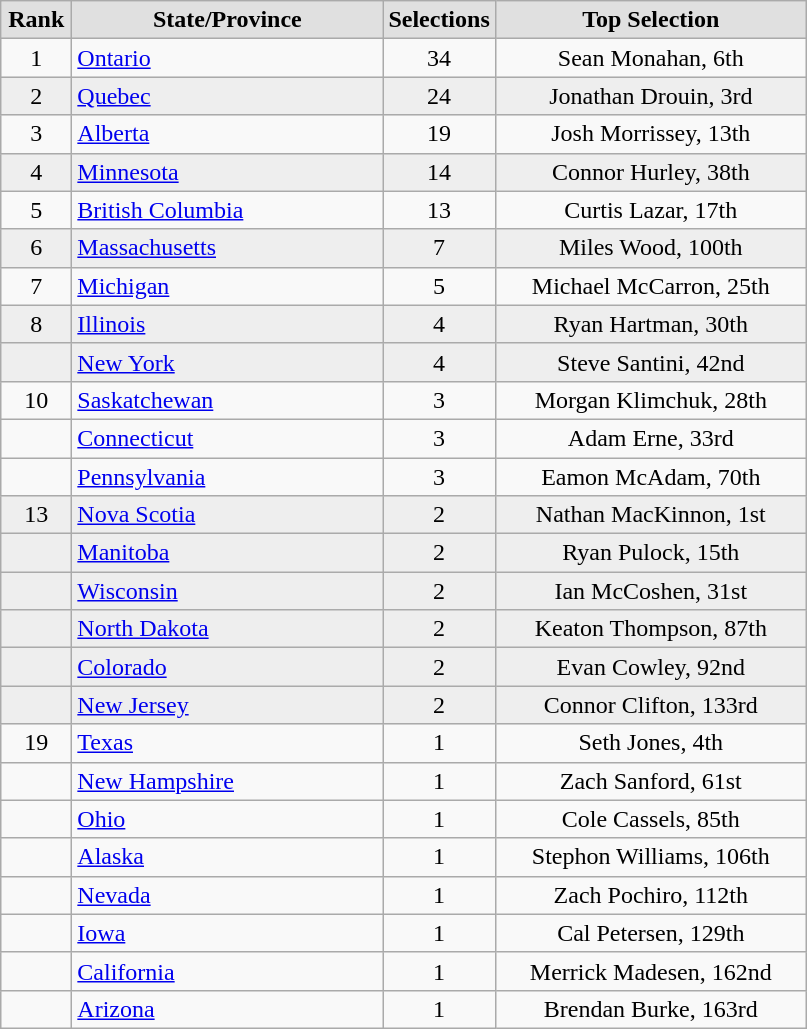<table class="wikitable" style="text-align: center">
<tr>
<th style="background:#e0e0e0; width:2.5em;">Rank</th>
<th style="background:#e0e0e0; width:12.5em;">State/Province</th>
<th style="background:#e0e0e0; width:4em;">Selections</th>
<th style="background:#e0e0e0; width:12.5em;">Top Selection</th>
</tr>
<tr>
<td>1</td>
<td style="text-align:left;"> <a href='#'>Ontario</a></td>
<td>34</td>
<td>Sean Monahan, 6th<br></td>
</tr>
<tr bgcolor="eeeeee">
<td>2</td>
<td style="text-align:left;"> <a href='#'>Quebec</a></td>
<td>24</td>
<td>Jonathan Drouin, 3rd<br></td>
</tr>
<tr>
<td>3</td>
<td style="text-align:left;"> <a href='#'>Alberta</a></td>
<td>19</td>
<td>Josh Morrissey, 13th<br></td>
</tr>
<tr bgcolor="eeeeee">
<td>4</td>
<td style="text-align:left;"> <a href='#'>Minnesota</a></td>
<td>14</td>
<td>Connor Hurley, 38th<br></td>
</tr>
<tr>
<td>5</td>
<td style="text-align:left;"> <a href='#'>British Columbia</a></td>
<td>13</td>
<td>Curtis Lazar, 17th<br></td>
</tr>
<tr bgcolor="eeeeee">
<td>6</td>
<td style="text-align:left;"> <a href='#'>Massachusetts</a></td>
<td>7</td>
<td>Miles Wood, 100th<br></td>
</tr>
<tr>
<td>7</td>
<td style="text-align:left;"> <a href='#'>Michigan</a></td>
<td>5</td>
<td>Michael McCarron, 25th<br></td>
</tr>
<tr bgcolor="eeeeee">
<td>8</td>
<td style="text-align:left;"> <a href='#'>Illinois</a></td>
<td>4</td>
<td>Ryan Hartman, 30th<br></td>
</tr>
<tr bgcolor="eeeeee">
<td></td>
<td style="text-align:left;"> <a href='#'>New York</a></td>
<td>4</td>
<td>Steve Santini, 42nd<br></td>
</tr>
<tr>
<td>10</td>
<td style="text-align:left;"> <a href='#'>Saskatchewan</a></td>
<td>3</td>
<td>Morgan Klimchuk, 28th<br></td>
</tr>
<tr>
<td></td>
<td style="text-align:left;"> <a href='#'>Connecticut</a></td>
<td>3</td>
<td>Adam Erne, 33rd<br></td>
</tr>
<tr>
<td></td>
<td style="text-align:left;"> <a href='#'>Pennsylvania</a></td>
<td>3</td>
<td>Eamon McAdam, 70th<br></td>
</tr>
<tr bgcolor="eeeeee">
<td>13</td>
<td style="text-align:left;"> <a href='#'>Nova Scotia</a></td>
<td>2</td>
<td>Nathan MacKinnon, 1st<br></td>
</tr>
<tr bgcolor="eeeeee">
<td></td>
<td style="text-align:left;"> <a href='#'>Manitoba</a></td>
<td>2</td>
<td>Ryan Pulock, 15th<br></td>
</tr>
<tr bgcolor="eeeeee">
<td></td>
<td style="text-align:left;"> <a href='#'>Wisconsin</a></td>
<td>2</td>
<td>Ian McCoshen, 31st<br></td>
</tr>
<tr bgcolor="eeeeee">
<td></td>
<td style="text-align:left;"> <a href='#'>North Dakota</a></td>
<td>2</td>
<td>Keaton Thompson, 87th<br></td>
</tr>
<tr bgcolor="eeeeee">
<td></td>
<td style="text-align:left;"> <a href='#'>Colorado</a></td>
<td>2</td>
<td>Evan Cowley, 92nd<br></td>
</tr>
<tr bgcolor="eeeeee">
<td></td>
<td style="text-align:left;"> <a href='#'>New Jersey</a></td>
<td>2</td>
<td>Connor Clifton, 133rd<br></td>
</tr>
<tr>
<td>19</td>
<td style="text-align:left;"> <a href='#'>Texas</a></td>
<td>1</td>
<td>Seth Jones, 4th</td>
</tr>
<tr>
<td></td>
<td style="text-align:left;"> <a href='#'>New Hampshire</a></td>
<td>1</td>
<td>Zach Sanford, 61st</td>
</tr>
<tr>
<td></td>
<td style="text-align:left;"> <a href='#'>Ohio</a></td>
<td>1</td>
<td>Cole Cassels, 85th</td>
</tr>
<tr>
<td></td>
<td style="text-align:left;"> <a href='#'>Alaska</a></td>
<td>1</td>
<td>Stephon Williams, 106th</td>
</tr>
<tr>
<td></td>
<td style="text-align:left;"> <a href='#'>Nevada</a></td>
<td>1</td>
<td>Zach Pochiro, 112th</td>
</tr>
<tr>
<td></td>
<td style="text-align:left;"> <a href='#'>Iowa</a></td>
<td>1</td>
<td>Cal Petersen, 129th</td>
</tr>
<tr>
<td></td>
<td style="text-align:left;"> <a href='#'>California</a></td>
<td>1</td>
<td>Merrick Madesen, 162nd</td>
</tr>
<tr>
<td></td>
<td style="text-align:left;"> <a href='#'>Arizona</a></td>
<td>1</td>
<td>Brendan Burke, 163rd</td>
</tr>
</table>
